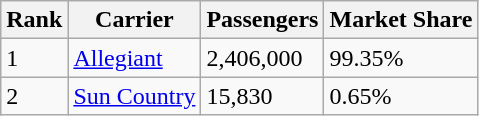<table class="wikitable">
<tr>
<th>Rank</th>
<th>Carrier</th>
<th>Passengers</th>
<th>Market Share</th>
</tr>
<tr>
<td>1</td>
<td><a href='#'>Allegiant</a></td>
<td>2,406,000</td>
<td>99.35%</td>
</tr>
<tr>
<td>2</td>
<td><a href='#'>Sun Country</a></td>
<td>15,830</td>
<td>0.65%</td>
</tr>
</table>
